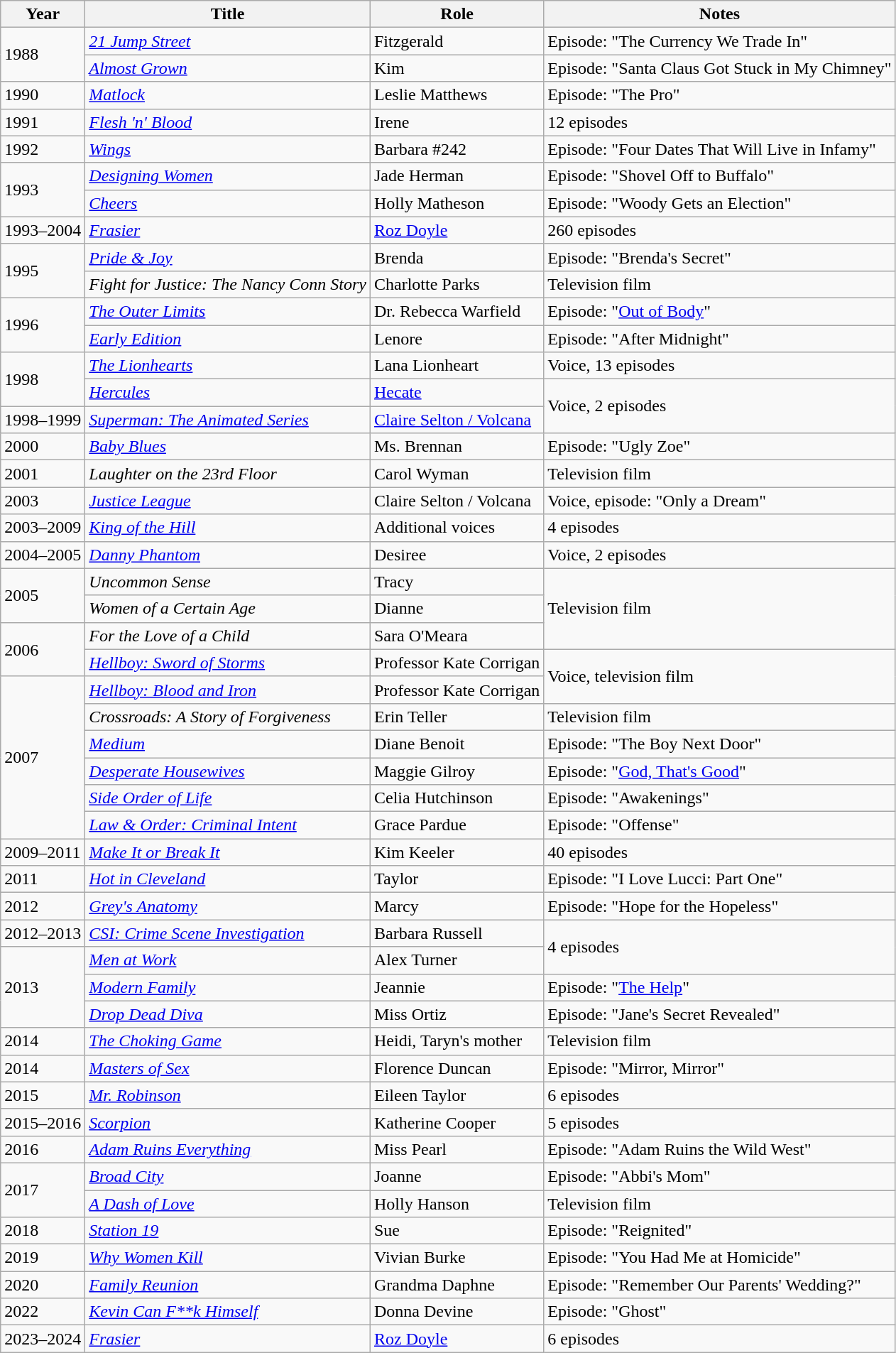<table class="wikitable">
<tr>
<th>Year</th>
<th>Title</th>
<th>Role</th>
<th>Notes</th>
</tr>
<tr>
<td rowspan="2">1988</td>
<td><em><a href='#'>21 Jump Street</a></em></td>
<td>Fitzgerald</td>
<td>Episode: "The Currency We Trade In"</td>
</tr>
<tr>
<td><em><a href='#'>Almost Grown</a></em></td>
<td>Kim</td>
<td>Episode: "Santa Claus Got Stuck in My Chimney"</td>
</tr>
<tr>
<td>1990</td>
<td><em><a href='#'>Matlock</a></em></td>
<td>Leslie Matthews</td>
<td>Episode: "The Pro"</td>
</tr>
<tr>
<td>1991</td>
<td><em><a href='#'>Flesh 'n' Blood</a></em></td>
<td>Irene</td>
<td>12 episodes</td>
</tr>
<tr>
<td>1992</td>
<td><em><a href='#'>Wings</a></em></td>
<td>Barbara #242</td>
<td>Episode: "Four Dates That Will Live in Infamy"</td>
</tr>
<tr>
<td rowspan="2">1993</td>
<td><em><a href='#'>Designing Women</a></em></td>
<td>Jade Herman</td>
<td>Episode: "Shovel Off to Buffalo"</td>
</tr>
<tr>
<td><em><a href='#'>Cheers</a></em></td>
<td>Holly Matheson</td>
<td>Episode: "Woody Gets an Election"</td>
</tr>
<tr>
<td>1993–2004</td>
<td><em><a href='#'>Frasier</a></em></td>
<td><a href='#'>Roz Doyle</a></td>
<td>260 episodes</td>
</tr>
<tr>
<td rowspan="2">1995</td>
<td><em><a href='#'>Pride & Joy</a></em></td>
<td>Brenda</td>
<td>Episode: "Brenda's Secret"</td>
</tr>
<tr>
<td><em>Fight for Justice: The Nancy Conn Story</em></td>
<td>Charlotte Parks</td>
<td>Television film</td>
</tr>
<tr>
<td rowspan="2">1996</td>
<td><em><a href='#'>The Outer Limits</a></em></td>
<td>Dr. Rebecca Warfield</td>
<td>Episode: "<a href='#'>Out of Body</a>"</td>
</tr>
<tr>
<td><em><a href='#'>Early Edition</a></em></td>
<td>Lenore</td>
<td>Episode: "After Midnight"</td>
</tr>
<tr>
<td rowspan="2">1998</td>
<td><em><a href='#'>The Lionhearts</a></em></td>
<td>Lana Lionheart</td>
<td>Voice, 13 episodes</td>
</tr>
<tr>
<td><em><a href='#'>Hercules</a></em></td>
<td><a href='#'>Hecate</a></td>
<td rowspan="2">Voice, 2 episodes</td>
</tr>
<tr>
<td>1998–1999</td>
<td><em><a href='#'>Superman: The Animated Series</a></em></td>
<td><a href='#'>Claire Selton / Volcana</a></td>
</tr>
<tr>
<td>2000</td>
<td><em><a href='#'>Baby Blues</a></em></td>
<td>Ms. Brennan</td>
<td>Episode: "Ugly Zoe"</td>
</tr>
<tr>
<td>2001</td>
<td><em>Laughter on the 23rd Floor</em></td>
<td>Carol Wyman</td>
<td>Television film</td>
</tr>
<tr>
<td>2003</td>
<td><em><a href='#'>Justice League</a></em></td>
<td>Claire Selton / Volcana</td>
<td>Voice, episode: "Only a Dream"</td>
</tr>
<tr>
<td>2003–2009</td>
<td><em><a href='#'>King of the Hill</a></em></td>
<td>Additional voices</td>
<td>4 episodes</td>
</tr>
<tr>
<td>2004–2005</td>
<td><em><a href='#'>Danny Phantom</a></em></td>
<td>Desiree</td>
<td>Voice, 2 episodes</td>
</tr>
<tr>
<td rowspan="2">2005</td>
<td><em>Uncommon Sense</em></td>
<td>Tracy</td>
<td rowspan="3">Television film</td>
</tr>
<tr>
<td><em>Women of a Certain Age</em></td>
<td>Dianne</td>
</tr>
<tr>
<td rowspan="2">2006</td>
<td><em>For the Love of a Child</em></td>
<td>Sara O'Meara</td>
</tr>
<tr>
<td><em><a href='#'>Hellboy: Sword of Storms</a></em></td>
<td>Professor Kate Corrigan</td>
<td rowspan="2">Voice, television film</td>
</tr>
<tr>
<td rowspan="6">2007</td>
<td><em><a href='#'>Hellboy: Blood and Iron</a></em></td>
<td>Professor Kate Corrigan</td>
</tr>
<tr>
<td><em>Crossroads: A Story of Forgiveness</em></td>
<td>Erin Teller</td>
<td>Television film</td>
</tr>
<tr>
<td><em><a href='#'>Medium</a></em></td>
<td>Diane Benoit</td>
<td>Episode: "The Boy Next Door"</td>
</tr>
<tr>
<td><em><a href='#'>Desperate Housewives</a></em></td>
<td>Maggie Gilroy</td>
<td>Episode: "<a href='#'>God, That's Good</a>"</td>
</tr>
<tr>
<td><em><a href='#'>Side Order of Life</a></em></td>
<td>Celia Hutchinson</td>
<td>Episode: "Awakenings"</td>
</tr>
<tr>
<td><em><a href='#'>Law & Order: Criminal Intent</a></em></td>
<td>Grace Pardue</td>
<td>Episode: "Offense"</td>
</tr>
<tr>
<td>2009–2011</td>
<td><em><a href='#'>Make It or Break It</a></em></td>
<td>Kim Keeler</td>
<td>40 episodes</td>
</tr>
<tr>
<td>2011</td>
<td><em><a href='#'>Hot in Cleveland</a></em></td>
<td>Taylor</td>
<td>Episode: "I Love Lucci: Part One"</td>
</tr>
<tr>
<td>2012</td>
<td><em><a href='#'>Grey's Anatomy</a></em></td>
<td>Marcy</td>
<td>Episode: "Hope for the Hopeless"</td>
</tr>
<tr>
<td>2012–2013</td>
<td><em><a href='#'>CSI: Crime Scene Investigation</a></em></td>
<td>Barbara Russell</td>
<td rowspan="2">4 episodes</td>
</tr>
<tr>
<td rowspan="3">2013</td>
<td><em><a href='#'>Men at Work</a></em></td>
<td>Alex Turner</td>
</tr>
<tr>
<td><em><a href='#'>Modern Family</a></em></td>
<td>Jeannie</td>
<td>Episode: "<a href='#'>The Help</a>"</td>
</tr>
<tr>
<td><em><a href='#'>Drop Dead Diva</a></em></td>
<td>Miss Ortiz</td>
<td>Episode: "Jane's Secret Revealed"</td>
</tr>
<tr>
<td>2014</td>
<td><em><a href='#'>The Choking Game</a></em></td>
<td>Heidi, Taryn's mother</td>
<td>Television film</td>
</tr>
<tr>
<td>2014</td>
<td><em><a href='#'>Masters of Sex</a></em></td>
<td>Florence Duncan</td>
<td>Episode: "Mirror, Mirror"</td>
</tr>
<tr>
<td>2015</td>
<td><em><a href='#'>Mr. Robinson</a></em></td>
<td>Eileen Taylor</td>
<td>6 episodes</td>
</tr>
<tr>
<td>2015–2016</td>
<td><em><a href='#'>Scorpion</a></em></td>
<td>Katherine Cooper</td>
<td>5 episodes</td>
</tr>
<tr>
<td>2016</td>
<td><em><a href='#'>Adam Ruins Everything</a></em></td>
<td>Miss Pearl</td>
<td>Episode: "Adam Ruins the Wild West"</td>
</tr>
<tr>
<td rowspan="2">2017</td>
<td><em><a href='#'>Broad City</a></em></td>
<td>Joanne</td>
<td>Episode: "Abbi's Mom"</td>
</tr>
<tr>
<td><em><a href='#'>A Dash of Love</a></em></td>
<td>Holly Hanson</td>
<td>Television film</td>
</tr>
<tr>
<td>2018</td>
<td><em><a href='#'>Station 19</a></em></td>
<td>Sue</td>
<td>Episode: "Reignited"</td>
</tr>
<tr>
<td>2019</td>
<td><em><a href='#'>Why Women Kill</a></em></td>
<td>Vivian Burke</td>
<td>Episode: "You Had Me at Homicide"</td>
</tr>
<tr>
<td>2020</td>
<td><em><a href='#'>Family Reunion</a></em></td>
<td>Grandma Daphne</td>
<td>Episode: "Remember Our Parents' Wedding?"</td>
</tr>
<tr>
<td>2022</td>
<td><em><a href='#'>Kevin Can F**k Himself</a></em></td>
<td>Donna Devine</td>
<td>Episode: "Ghost"</td>
</tr>
<tr>
<td>2023–2024</td>
<td><em><a href='#'>Frasier</a></em></td>
<td><a href='#'>Roz Doyle</a></td>
<td>6 episodes</td>
</tr>
</table>
